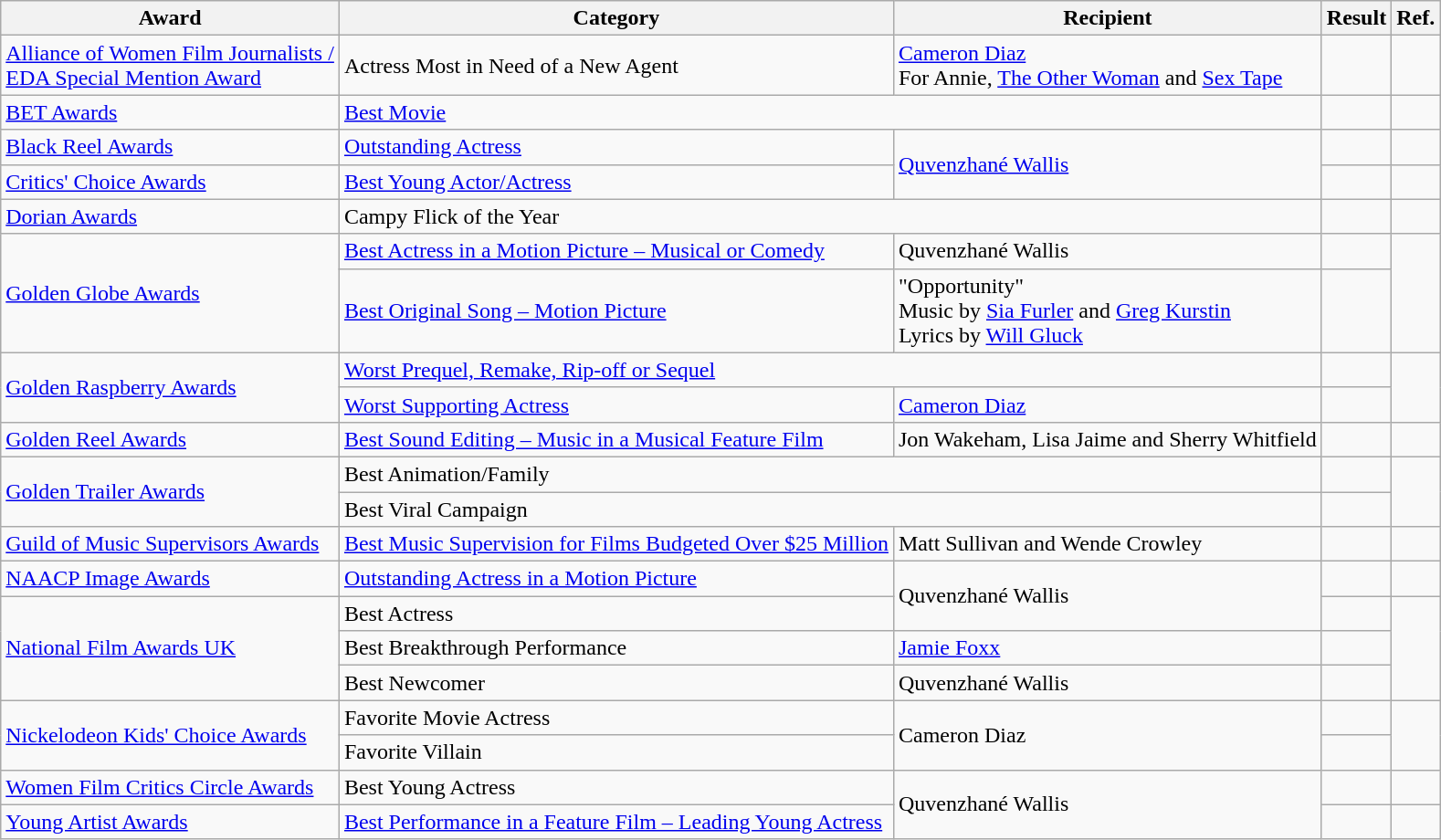<table class="wikitable">
<tr>
<th>Award</th>
<th>Category</th>
<th>Recipient</th>
<th>Result</th>
<th>Ref.</th>
</tr>
<tr>
<td><a href='#'>Alliance of Women Film Journalists / <br> EDA Special Mention Award</a></td>
<td>Actress Most in Need of a New Agent</td>
<td><a href='#'>Cameron Diaz</a> <br> For Annie, <a href='#'>The Other Woman</a> and <a href='#'>Sex Tape</a></td>
<td></td>
<td></td>
</tr>
<tr>
<td><a href='#'>BET Awards</a></td>
<td colspan="2"><a href='#'>Best Movie</a></td>
<td></td>
<td align="center"></td>
</tr>
<tr>
<td><a href='#'>Black Reel Awards</a></td>
<td><a href='#'>Outstanding Actress</a></td>
<td rowspan="2"><a href='#'>Quvenzhané Wallis</a></td>
<td></td>
<td align="center"></td>
</tr>
<tr>
<td><a href='#'>Critics' Choice Awards</a></td>
<td><a href='#'>Best Young Actor/Actress</a></td>
<td></td>
<td align="center"></td>
</tr>
<tr>
<td><a href='#'>Dorian Awards</a></td>
<td colspan="2">Campy Flick of the Year</td>
<td></td>
<td align="center"></td>
</tr>
<tr>
<td rowspan="2"><a href='#'>Golden Globe Awards</a></td>
<td><a href='#'>Best Actress in a Motion Picture – Musical or Comedy</a></td>
<td>Quvenzhané Wallis</td>
<td></td>
<td rowspan="2" align="center"></td>
</tr>
<tr>
<td><a href='#'>Best Original Song – Motion Picture</a></td>
<td>"Opportunity" <br> Music by <a href='#'>Sia Furler</a> and <a href='#'>Greg Kurstin</a> <br> Lyrics by <a href='#'>Will Gluck</a></td>
<td></td>
</tr>
<tr>
<td rowspan="2"><a href='#'>Golden Raspberry Awards</a></td>
<td colspan="2"><a href='#'>Worst Prequel, Remake, Rip-off or Sequel</a></td>
<td></td>
<td rowspan="2" align="center"></td>
</tr>
<tr>
<td><a href='#'>Worst Supporting Actress</a></td>
<td><a href='#'>Cameron Diaz</a></td>
<td></td>
</tr>
<tr>
<td><a href='#'>Golden Reel Awards</a></td>
<td><a href='#'>Best Sound Editing – Music in a Musical Feature Film</a></td>
<td>Jon Wakeham, Lisa Jaime and Sherry Whitfield</td>
<td></td>
<td align="center"></td>
</tr>
<tr>
<td rowspan="2"><a href='#'>Golden Trailer Awards</a></td>
<td colspan="2">Best Animation/Family</td>
<td></td>
<td rowspan="2" align="center"></td>
</tr>
<tr>
<td colspan="2">Best Viral Campaign</td>
<td></td>
</tr>
<tr>
<td><a href='#'>Guild of Music Supervisors Awards</a></td>
<td><a href='#'>Best Music Supervision for Films Budgeted Over $25 Million</a></td>
<td>Matt Sullivan and Wende Crowley</td>
<td></td>
<td align="center"></td>
</tr>
<tr>
<td><a href='#'>NAACP Image Awards</a></td>
<td><a href='#'>Outstanding Actress in a Motion Picture</a></td>
<td rowspan="2">Quvenzhané Wallis</td>
<td></td>
<td align="center"></td>
</tr>
<tr>
<td rowspan="3"><a href='#'>National Film Awards UK</a></td>
<td>Best Actress</td>
<td></td>
<td rowspan="3" align="center"></td>
</tr>
<tr>
<td>Best Breakthrough Performance</td>
<td><a href='#'>Jamie Foxx</a></td>
<td></td>
</tr>
<tr>
<td>Best Newcomer</td>
<td>Quvenzhané Wallis</td>
<td></td>
</tr>
<tr>
<td rowspan="2"><a href='#'>Nickelodeon Kids' Choice Awards</a></td>
<td>Favorite Movie Actress</td>
<td rowspan="2">Cameron Diaz</td>
<td></td>
<td rowspan="2" align="center"></td>
</tr>
<tr>
<td>Favorite Villain</td>
<td></td>
</tr>
<tr>
<td><a href='#'>Women Film Critics Circle Awards</a></td>
<td>Best Young Actress</td>
<td rowspan="2">Quvenzhané Wallis</td>
<td></td>
<td align="center"></td>
</tr>
<tr>
<td><a href='#'>Young Artist Awards</a></td>
<td><a href='#'>Best Performance in a Feature Film – Leading Young Actress</a></td>
<td></td>
<td align="center"></td>
</tr>
</table>
